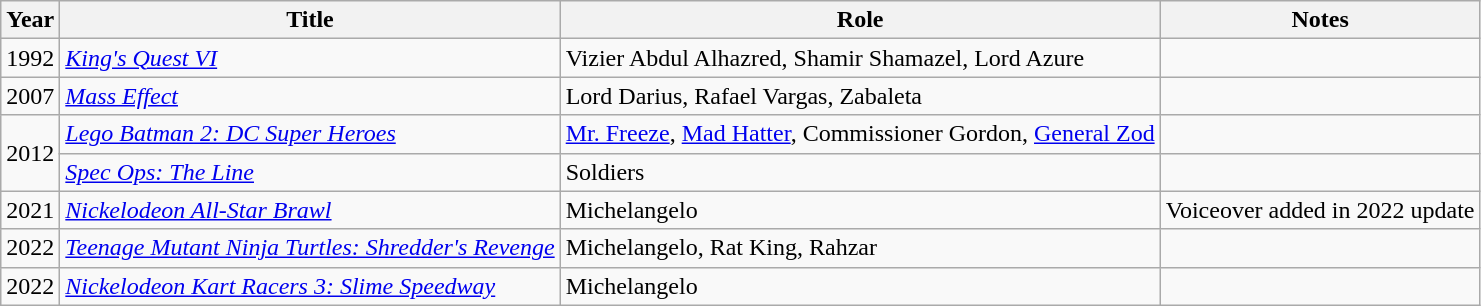<table class="wikitable sortable plainrowheaders" style="white-space:nowrap">
<tr>
<th>Year</th>
<th>Title</th>
<th>Role</th>
<th>Notes</th>
</tr>
<tr>
<td>1992</td>
<td><em><a href='#'>King's Quest VI</a></em></td>
<td>Vizier Abdul Alhazred, Shamir Shamazel, Lord Azure</td>
<td></td>
</tr>
<tr>
<td>2007</td>
<td><em><a href='#'>Mass Effect</a></em></td>
<td>Lord Darius, Rafael Vargas, Zabaleta</td>
<td></td>
</tr>
<tr>
<td rowspan=2>2012</td>
<td><em><a href='#'>Lego Batman 2: DC Super Heroes</a></em></td>
<td><a href='#'>Mr. Freeze</a>, <a href='#'>Mad Hatter</a>, Commissioner Gordon, <a href='#'>General Zod</a></td>
<td></td>
</tr>
<tr>
<td><em><a href='#'>Spec Ops: The Line</a></em></td>
<td>Soldiers</td>
<td></td>
</tr>
<tr>
<td>2021</td>
<td><em><a href='#'>Nickelodeon All-Star Brawl</a></em></td>
<td>Michelangelo</td>
<td>Voiceover added in 2022 update</td>
</tr>
<tr>
<td>2022</td>
<td><em><a href='#'>Teenage Mutant Ninja Turtles: Shredder's Revenge</a></em></td>
<td>Michelangelo, Rat King, Rahzar</td>
<td></td>
</tr>
<tr>
<td>2022</td>
<td><em><a href='#'>Nickelodeon Kart Racers 3: Slime Speedway</a></em></td>
<td>Michelangelo</td>
<td></td>
</tr>
</table>
